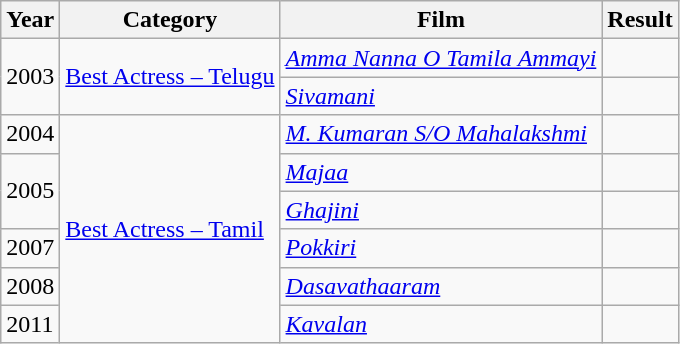<table class="wikitable sortable">
<tr>
<th>Year</th>
<th>Category</th>
<th>Film</th>
<th>Result</th>
</tr>
<tr>
<td rowspan="2">2003</td>
<td rowspan="2"><a href='#'>Best Actress – Telugu</a></td>
<td><em><a href='#'>Amma Nanna O Tamila Ammayi</a></em></td>
<td> </td>
</tr>
<tr>
<td><em><a href='#'>Sivamani</a></em></td>
<td></td>
</tr>
<tr>
<td>2004</td>
<td rowspan="6"><a href='#'>Best Actress – Tamil</a></td>
<td><em><a href='#'>M. Kumaran S/O Mahalakshmi</a></em></td>
<td></td>
</tr>
<tr>
<td rowspan="2">2005</td>
<td><em><a href='#'>Majaa</a></em></td>
<td></td>
</tr>
<tr>
<td><em><a href='#'>Ghajini</a></em></td>
<td></td>
</tr>
<tr>
<td>2007</td>
<td><em><a href='#'>Pokkiri</a></em></td>
<td></td>
</tr>
<tr>
<td>2008</td>
<td><em><a href='#'>Dasavathaaram</a></em></td>
<td></td>
</tr>
<tr>
<td>2011</td>
<td><em><a href='#'>Kavalan</a></em></td>
<td></td>
</tr>
</table>
